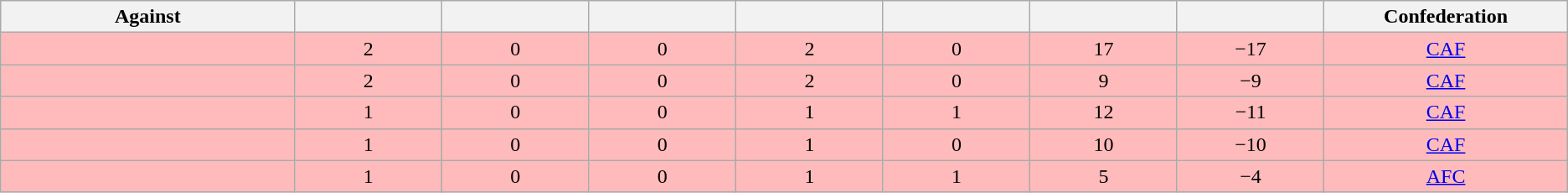<table class="wikitable sortable" style="text-align: center; font-size: 100%;">
<tr>
<th width=10%>Against</th>
<th width=5%></th>
<th width=5%></th>
<th width=5%></th>
<th width=5%></th>
<th width=5%></th>
<th width=5%></th>
<th width=5%></th>
<th width=8%>Confederation</th>
</tr>
<tr bgcolor="#ffbbbb">
<td align=left></td>
<td>2</td>
<td>0</td>
<td>0</td>
<td>2</td>
<td>0</td>
<td>17</td>
<td>−17</td>
<td><a href='#'>CAF</a></td>
</tr>
<tr bgcolor="#ffbbbb">
<td align=left></td>
<td>2</td>
<td>0</td>
<td>0</td>
<td>2</td>
<td>0</td>
<td>9</td>
<td>−9</td>
<td><a href='#'>CAF</a></td>
</tr>
<tr bgcolor="#ffbbbb">
<td align=left></td>
<td>1</td>
<td>0</td>
<td>0</td>
<td>1</td>
<td>1</td>
<td>12</td>
<td>−11</td>
<td><a href='#'>CAF</a></td>
</tr>
<tr bgcolor="#ffbbbb">
<td align=left></td>
<td>1</td>
<td>0</td>
<td>0</td>
<td>1</td>
<td>0</td>
<td>10</td>
<td>−10</td>
<td><a href='#'>CAF</a></td>
</tr>
<tr bgcolor="#ffbbbb">
<td align=left></td>
<td>1</td>
<td>0</td>
<td>0</td>
<td>1</td>
<td>1</td>
<td>5</td>
<td>−4</td>
<td><a href='#'>AFC</a></td>
</tr>
</table>
